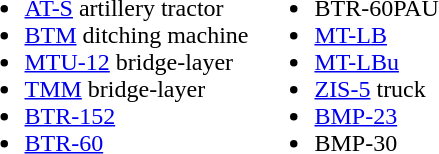<table>
<tr>
<td valign="top"><br><ul><li> <a href='#'>AT-S</a> artillery tractor</li><li> <a href='#'>BTM</a> ditching machine</li><li> <a href='#'>MTU-12</a> bridge-layer</li><li> <a href='#'>TMM</a> bridge-layer</li><li> <a href='#'>BTR-152</a></li><li> <a href='#'>BTR-60</a></li></ul></td>
<td valign="top"><br><ul><li> BTR-60PAU</li><li> <a href='#'>MT-LB</a></li><li> <a href='#'>MT-LBu</a></li><li> <a href='#'>ZIS-5</a> truck</li><li> <a href='#'>BMP-23</a></li><li> BMP-30</li></ul></td>
</tr>
</table>
